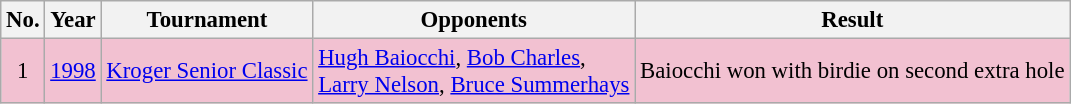<table class="wikitable" style="font-size:95%;">
<tr>
<th>No.</th>
<th>Year</th>
<th>Tournament</th>
<th>Opponents</th>
<th>Result</th>
</tr>
<tr style="background:#F2C1D1;">
<td align=center>1</td>
<td><a href='#'>1998</a></td>
<td><a href='#'>Kroger Senior Classic</a></td>
<td> <a href='#'>Hugh Baiocchi</a>,  <a href='#'>Bob Charles</a>,<br> <a href='#'>Larry Nelson</a>,  <a href='#'>Bruce Summerhays</a></td>
<td>Baiocchi won with birdie on second extra hole</td>
</tr>
</table>
